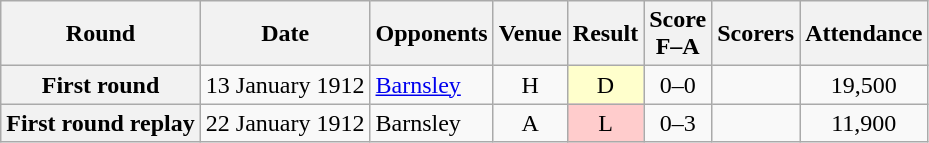<table class="wikitable plainrowheaders" style="text-align:center">
<tr>
<th scope="col">Round</th>
<th scope="col">Date</th>
<th scope="col">Opponents</th>
<th scope="col">Venue</th>
<th scope="col">Result</th>
<th scope="col">Score<br>F–A</th>
<th scope="col">Scorers</th>
<th scope="col">Attendance</th>
</tr>
<tr>
<th scope="row">First round</th>
<td align="left">13 January 1912</td>
<td align="left"><a href='#'>Barnsley</a></td>
<td>H</td>
<td style=background:#ffc>D</td>
<td>0–0</td>
<td></td>
<td>19,500</td>
</tr>
<tr>
<th scope="row">First round replay</th>
<td align="left">22 January 1912</td>
<td align="left">Barnsley</td>
<td>A</td>
<td style=background:#fcc>L</td>
<td>0–3</td>
<td></td>
<td>11,900</td>
</tr>
</table>
